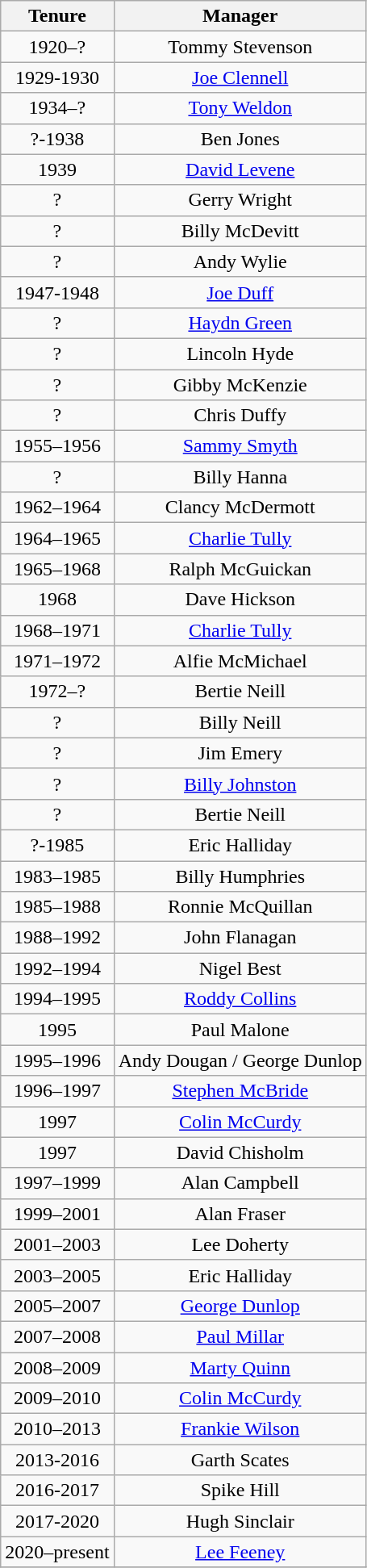<table class="wikitable" style="text-align: center">
<tr>
<th>Tenure</th>
<th>Manager</th>
</tr>
<tr>
<td>1920–?</td>
<td>Tommy Stevenson</td>
</tr>
<tr>
<td>1929-1930</td>
<td> <a href='#'>Joe Clennell</a></td>
</tr>
<tr>
<td>1934–?</td>
<td> <a href='#'>Tony Weldon</a></td>
</tr>
<tr>
<td>?-1938</td>
<td>Ben Jones</td>
</tr>
<tr>
<td>1939</td>
<td> <a href='#'>David Levene</a></td>
</tr>
<tr>
<td>?</td>
<td>Gerry Wright</td>
</tr>
<tr>
<td>?</td>
<td>Billy McDevitt</td>
</tr>
<tr>
<td>?</td>
<td>Andy Wylie</td>
</tr>
<tr>
<td>1947-1948</td>
<td> <a href='#'>Joe Duff</a></td>
</tr>
<tr>
<td>?</td>
<td> <a href='#'>Haydn Green</a></td>
</tr>
<tr>
<td>?</td>
<td>Lincoln Hyde</td>
</tr>
<tr>
<td>?</td>
<td>Gibby McKenzie</td>
</tr>
<tr>
<td>?</td>
<td>Chris Duffy</td>
</tr>
<tr>
<td>1955–1956</td>
<td> <a href='#'>Sammy Smyth</a></td>
</tr>
<tr>
<td>?</td>
<td>Billy Hanna</td>
</tr>
<tr>
<td>1962–1964</td>
<td>Clancy McDermott</td>
</tr>
<tr>
<td>1964–1965</td>
<td><a href='#'>Charlie Tully</a></td>
</tr>
<tr>
<td>1965–1968</td>
<td>Ralph McGuickan</td>
</tr>
<tr>
<td>1968</td>
<td>Dave Hickson</td>
</tr>
<tr>
<td>1968–1971</td>
<td><a href='#'>Charlie Tully</a></td>
</tr>
<tr>
<td>1971–1972</td>
<td>Alfie McMichael</td>
</tr>
<tr>
<td>1972–?</td>
<td>Bertie Neill</td>
</tr>
<tr>
<td>?</td>
<td>Billy Neill</td>
</tr>
<tr>
<td>?</td>
<td>Jim Emery</td>
</tr>
<tr>
<td>?</td>
<td> <a href='#'>Billy Johnston</a></td>
</tr>
<tr>
<td>?</td>
<td>Bertie Neill</td>
</tr>
<tr>
<td>?-1985</td>
<td>Eric Halliday</td>
</tr>
<tr>
<td>1983–1985</td>
<td>Billy Humphries</td>
</tr>
<tr>
<td>1985–1988</td>
<td>Ronnie McQuillan</td>
</tr>
<tr>
<td>1988–1992</td>
<td>John Flanagan</td>
</tr>
<tr>
<td>1992–1994</td>
<td>Nigel Best</td>
</tr>
<tr>
<td>1994–1995</td>
<td> <a href='#'>Roddy Collins</a></td>
</tr>
<tr>
<td>1995</td>
<td>Paul Malone</td>
</tr>
<tr>
<td>1995–1996</td>
<td>Andy Dougan / George Dunlop</td>
</tr>
<tr>
<td>1996–1997</td>
<td> <a href='#'>Stephen McBride</a></td>
</tr>
<tr>
<td>1997</td>
<td> <a href='#'>Colin McCurdy</a></td>
</tr>
<tr>
<td>1997</td>
<td>David Chisholm</td>
</tr>
<tr>
<td>1997–1999</td>
<td>Alan Campbell</td>
</tr>
<tr>
<td>1999–2001</td>
<td>Alan Fraser</td>
</tr>
<tr>
<td>2001–2003</td>
<td>Lee Doherty</td>
</tr>
<tr>
<td>2003–2005</td>
<td>Eric Halliday</td>
</tr>
<tr>
<td>2005–2007</td>
<td> <a href='#'>George Dunlop</a></td>
</tr>
<tr>
<td>2007–2008</td>
<td> <a href='#'>Paul Millar</a></td>
</tr>
<tr>
<td>2008–2009</td>
<td> <a href='#'>Marty Quinn</a></td>
</tr>
<tr>
<td>2009–2010</td>
<td> <a href='#'>Colin McCurdy</a></td>
</tr>
<tr>
<td>2010–2013</td>
<td> <a href='#'>Frankie Wilson</a></td>
</tr>
<tr>
<td>2013-2016</td>
<td> Garth Scates</td>
</tr>
<tr>
<td>2016-2017</td>
<td> Spike Hill</td>
</tr>
<tr>
<td>2017-2020</td>
<td> Hugh Sinclair</td>
</tr>
<tr>
<td>2020–present</td>
<td> <a href='#'>Lee Feeney</a></td>
</tr>
<tr>
</tr>
</table>
